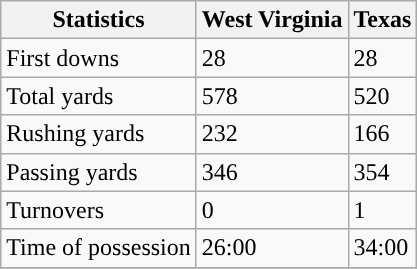<table class="wikitable" style="float: left;">
<tr>
<th>Statistics</th>
<th>West Virginia</th>
<th>Texas</th>
</tr>
<tr>
<td>First downs</td>
<td>28</td>
<td>28</td>
</tr>
<tr>
<td>Total yards</td>
<td>578</td>
<td>520</td>
</tr>
<tr>
<td>Rushing yards</td>
<td>232</td>
<td>166</td>
</tr>
<tr>
<td>Passing yards</td>
<td>346</td>
<td>354</td>
</tr>
<tr>
<td>Turnovers</td>
<td>0</td>
<td>1</td>
</tr>
<tr>
<td>Time of possession</td>
<td>26:00</td>
<td>34:00</td>
</tr>
<tr>
</tr>
</table>
